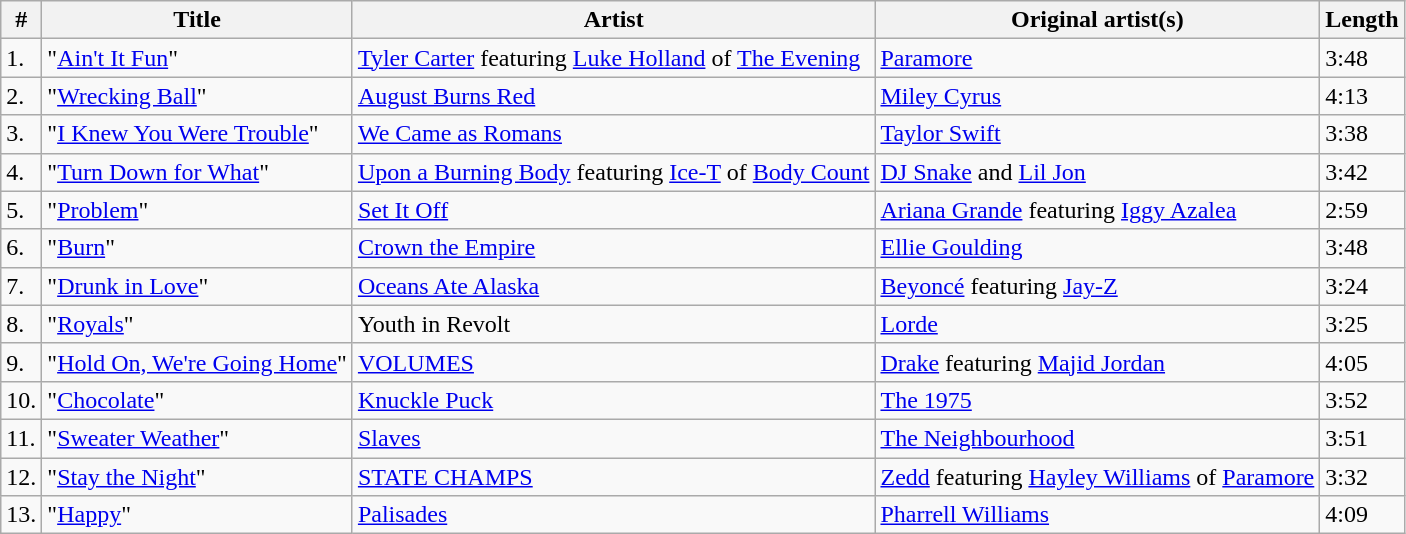<table class="wikitable" border="1">
<tr>
<th>#</th>
<th>Title</th>
<th>Artist</th>
<th>Original artist(s)</th>
<th>Length</th>
</tr>
<tr>
<td>1.</td>
<td>"<a href='#'>Ain't It Fun</a>"</td>
<td><a href='#'>Tyler Carter</a> featuring <a href='#'>Luke Holland</a> of <a href='#'>The Evening</a></td>
<td><a href='#'>Paramore</a></td>
<td>3:48</td>
</tr>
<tr>
<td>2.</td>
<td>"<a href='#'>Wrecking Ball</a>"</td>
<td><a href='#'>August Burns Red</a></td>
<td><a href='#'>Miley Cyrus</a></td>
<td>4:13</td>
</tr>
<tr>
<td>3.</td>
<td>"<a href='#'>I Knew You Were Trouble</a>"</td>
<td><a href='#'>We Came as Romans</a></td>
<td><a href='#'>Taylor Swift</a></td>
<td>3:38</td>
</tr>
<tr>
<td>4.</td>
<td>"<a href='#'>Turn Down for What</a>" </td>
<td><a href='#'>Upon a Burning Body</a> featuring <a href='#'>Ice-T</a> of <a href='#'>Body Count</a></td>
<td><a href='#'>DJ Snake</a> and <a href='#'>Lil Jon</a></td>
<td>3:42</td>
</tr>
<tr>
<td>5.</td>
<td>"<a href='#'>Problem</a>"</td>
<td><a href='#'>Set It Off</a></td>
<td><a href='#'>Ariana Grande</a> featuring <a href='#'>Iggy Azalea</a></td>
<td>2:59</td>
</tr>
<tr>
<td>6.</td>
<td>"<a href='#'>Burn</a>"</td>
<td><a href='#'>Crown the Empire</a></td>
<td><a href='#'>Ellie Goulding</a></td>
<td>3:48</td>
</tr>
<tr>
<td>7.</td>
<td>"<a href='#'>Drunk in Love</a>"</td>
<td><a href='#'>Oceans Ate Alaska</a></td>
<td><a href='#'>Beyoncé</a> featuring <a href='#'>Jay-Z</a></td>
<td>3:24</td>
</tr>
<tr>
<td>8.</td>
<td>"<a href='#'>Royals</a>"</td>
<td>Youth in Revolt</td>
<td><a href='#'>Lorde</a></td>
<td>3:25</td>
</tr>
<tr>
<td>9.</td>
<td>"<a href='#'>Hold On, We're Going Home</a>"</td>
<td><a href='#'>VOLUMES</a></td>
<td><a href='#'>Drake</a> featuring <a href='#'>Majid Jordan</a></td>
<td>4:05</td>
</tr>
<tr>
<td>10.</td>
<td>"<a href='#'>Chocolate</a>"</td>
<td><a href='#'>Knuckle Puck</a></td>
<td><a href='#'>The 1975</a></td>
<td>3:52</td>
</tr>
<tr>
<td>11.</td>
<td>"<a href='#'>Sweater Weather</a>"</td>
<td><a href='#'>Slaves</a></td>
<td><a href='#'>The Neighbourhood</a></td>
<td>3:51</td>
</tr>
<tr>
<td>12.</td>
<td>"<a href='#'>Stay the Night</a>"</td>
<td><a href='#'>STATE CHAMPS</a></td>
<td><a href='#'>Zedd</a> featuring <a href='#'>Hayley Williams</a> of <a href='#'>Paramore</a></td>
<td>3:32</td>
</tr>
<tr>
<td>13.</td>
<td>"<a href='#'>Happy</a>"</td>
<td><a href='#'>Palisades</a></td>
<td><a href='#'>Pharrell Williams</a></td>
<td>4:09</td>
</tr>
</table>
